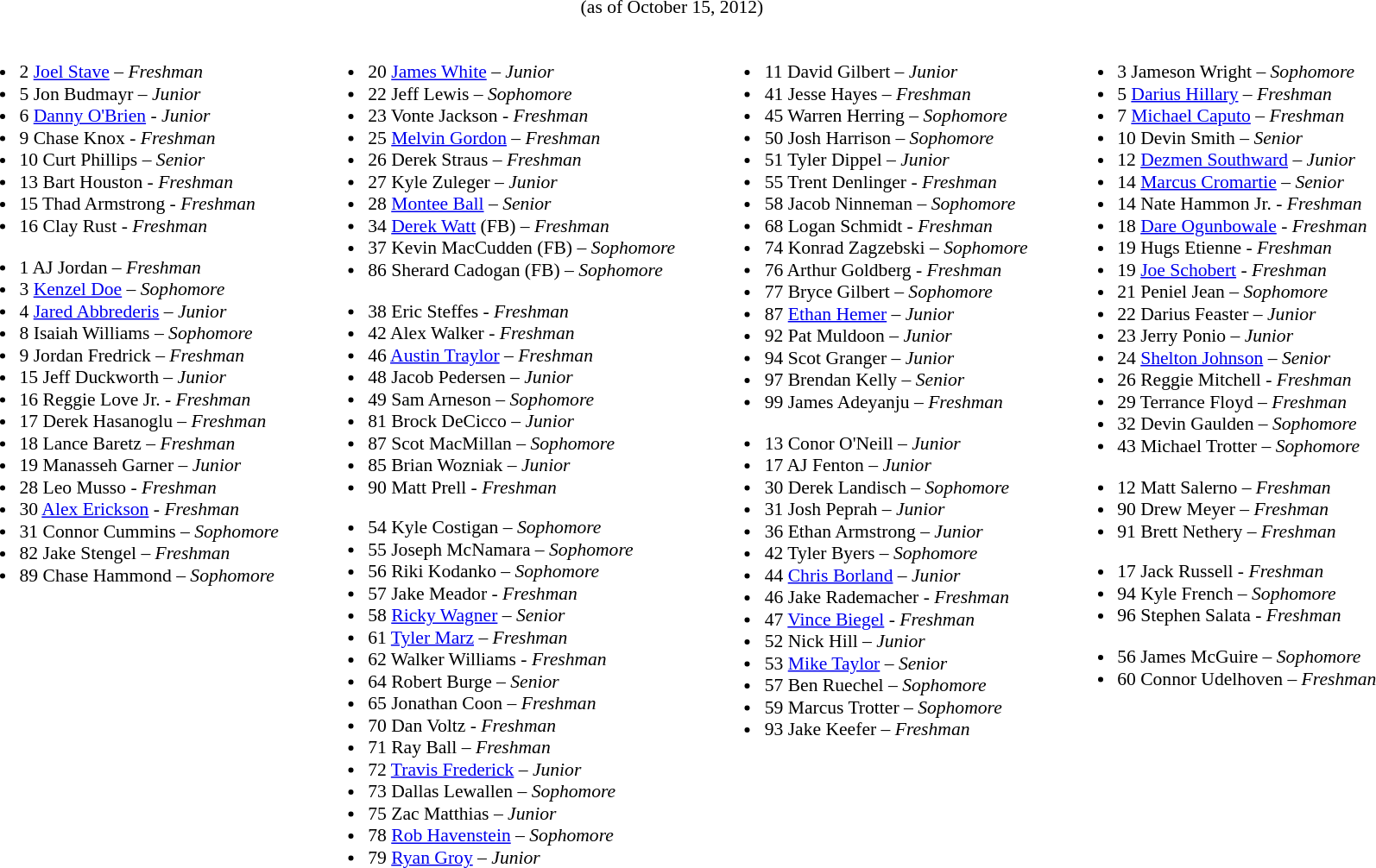<table class="toccolours" style="border-collapse:collapse; font-size:90%;">
<tr>
<td colspan="7" align="center">(as of October 15, 2012) </td>
</tr>
<tr>
<td valign="top"><br><ul><li>2 <a href='#'>Joel Stave</a> – <em> Freshman</em></li><li>5 Jon Budmayr – <em> Junior</em></li><li>6 <a href='#'>Danny O'Brien</a> - <em> Junior</em></li><li>9 Chase Knox - <em>Freshman</em></li><li>10 Curt Phillips – <em> Senior</em></li><li>13 Bart Houston - <em>Freshman</em></li><li>15 Thad Armstrong - <em>Freshman</em></li><li>16 Clay Rust - <em>Freshman</em></li></ul><ul><li>1 AJ Jordan – <em> Freshman</em></li><li>3 <a href='#'>Kenzel Doe</a> – <em>Sophomore</em></li><li>4 <a href='#'>Jared Abbrederis</a> – <em> Junior</em></li><li>8 Isaiah Williams – <em> Sophomore</em></li><li>9 Jordan Fredrick – <em> Freshman</em></li><li>15 Jeff Duckworth – <em> Junior</em></li><li>16 Reggie Love Jr. - <em>Freshman</em></li><li>17 Derek Hasanoglu – <em> Freshman</em></li><li>18 Lance Baretz – <em> Freshman</em></li><li>19 Manasseh Garner – <em>Junior</em></li><li>28 Leo Musso - <em>Freshman</em></li><li>30 <a href='#'>Alex Erickson</a> - <em>Freshman</em></li><li>31 Connor Cummins – <em> Sophomore</em></li><li>82 Jake Stengel – <em> Freshman</em></li><li>89 Chase Hammond – <em> Sophomore</em></li></ul></td>
<td width="25"> </td>
<td valign="top"><br><ul><li>20 <a href='#'>James White</a> – <em>Junior</em></li><li>22 Jeff Lewis – <em> Sophomore</em></li><li>23 Vonte Jackson - <em>Freshman</em></li><li>25 <a href='#'>Melvin Gordon</a> – <em> Freshman</em></li><li>26 Derek Straus – <em> Freshman</em></li><li>27 Kyle Zuleger – <em> Junior</em></li><li>28 <a href='#'>Montee Ball</a> – <em>Senior</em></li><li>34 <a href='#'>Derek Watt</a> (FB) – <em> Freshman</em></li><li>37 Kevin MacCudden (FB) – <em>Sophomore</em></li><li>86 Sherard Cadogan (FB) – <em> Sophomore</em></li></ul><ul><li>38 Eric Steffes - <em>Freshman</em></li><li>42 Alex Walker - <em>Freshman</em></li><li>46 <a href='#'>Austin Traylor</a> – <em> Freshman</em></li><li>48 Jacob Pedersen – <em> Junior</em></li><li>49 Sam Arneson – <em>Sophomore</em></li><li>81 Brock DeCicco – <em> Junior</em></li><li>87 Scot MacMillan – <em>Sophomore</em></li><li>85 Brian Wozniak – <em> Junior</em></li><li>90 Matt Prell - <em>Freshman</em></li></ul><ul><li>54 Kyle Costigan – <em> Sophomore</em></li><li>55 Joseph McNamara – <em> Sophomore</em></li><li>56 Riki Kodanko – <em> Sophomore</em></li><li>57 Jake Meador - <em>Freshman</em></li><li>58 <a href='#'>Ricky Wagner</a> – <em> Senior</em></li><li>61 <a href='#'>Tyler Marz</a> – <em> Freshman</em></li><li>62 Walker Williams - <em>Freshman</em></li><li>64 Robert Burge – <em> Senior</em></li><li>65 Jonathan Coon – <em> Freshman</em></li><li>70 Dan Voltz - <em>Freshman</em></li><li>71 Ray Ball – <em> Freshman</em></li><li>72 <a href='#'>Travis Frederick</a> – <em> Junior</em></li><li>73 Dallas Lewallen – <em> Sophomore</em></li><li>75 Zac Matthias – <em> Junior</em></li><li>78 <a href='#'>Rob Havenstein</a> – <em> Sophomore</em></li><li>79 <a href='#'>Ryan Groy</a> – <em> Junior</em></li></ul></td>
<td width="25"> </td>
<td valign="top"><br><ul><li>11 David Gilbert – <em> Junior</em></li><li>41 Jesse Hayes – <em> Freshman</em></li><li>45 Warren Herring – <em> Sophomore</em></li><li>50 Josh Harrison – <em> Sophomore</em></li><li>51 Tyler Dippel – <em> Junior</em></li><li>55 Trent Denlinger - <em>Freshman</em></li><li>58 Jacob Ninneman – <em> Sophomore</em></li><li>68 Logan Schmidt - <em>Freshman</em></li><li>74 Konrad Zagzebski – <em> Sophomore</em></li><li>76 Arthur Goldberg - <em>Freshman</em></li><li>77 Bryce Gilbert – <em> Sophomore</em></li><li>87 <a href='#'>Ethan Hemer</a> – <em> Junior</em></li><li>92 Pat Muldoon – <em> Junior</em></li><li>94 Scot Granger – <em>Junior</em></li><li>97 Brendan Kelly – <em> Senior</em></li><li>99 James Adeyanju – <em> Freshman</em></li></ul><ul><li>13 Conor O'Neill – <em> Junior</em></li><li>17 AJ Fenton – <em> Junior</em></li><li>30 Derek Landisch – <em>Sophomore</em></li><li>31 Josh Peprah – <em> Junior</em></li><li>36 Ethan Armstrong – <em> Junior</em></li><li>42 Tyler Byers – <em> Sophomore</em></li><li>44 <a href='#'>Chris Borland</a> – <em> Junior</em></li><li>46 Jake Rademacher - <em>Freshman</em></li><li>47 <a href='#'>Vince Biegel</a> - <em>Freshman</em></li><li>52 Nick Hill – <em> Junior</em></li><li>53 <a href='#'>Mike Taylor</a> – <em> Senior</em></li><li>57 Ben Ruechel – <em> Sophomore</em></li><li>59 Marcus Trotter – <em> Sophomore</em></li><li>93 Jake Keefer – <em> Freshman</em></li></ul></td>
<td width="25"> </td>
<td valign="top"><br><ul><li>3 Jameson Wright – <em> Sophomore</em></li><li>5 <a href='#'>Darius Hillary</a> – <em> Freshman</em></li><li>7 <a href='#'>Michael Caputo</a> – <em> Freshman</em></li><li>10 Devin Smith – <em> Senior</em></li><li>12 <a href='#'>Dezmen Southward</a> – <em> Junior</em></li><li>14 <a href='#'>Marcus Cromartie</a> – <em> Senior</em></li><li>14 Nate Hammon Jr. - <em>Freshman</em></li><li>18 <a href='#'>Dare Ogunbowale</a> - <em>Freshman</em></li><li>19 Hugs Etienne - <em>Freshman</em></li><li>19 <a href='#'>Joe Schobert</a> - <em>Freshman</em></li><li>21 Peniel Jean – <em> Sophomore</em></li><li>22 Darius Feaster – <em> Junior</em></li><li>23 Jerry Ponio – <em> Junior</em></li><li>24 <a href='#'>Shelton Johnson</a> – <em> Senior</em></li><li>26 Reggie Mitchell - <em>Freshman</em></li><li>29 Terrance Floyd – <em> Freshman</em></li><li>32 Devin Gaulden – <em>Sophomore</em></li><li>43 Michael Trotter – <em> Sophomore</em></li></ul><ul><li>12 Matt Salerno – <em>Freshman</em></li><li>90 Drew Meyer – <em> Freshman</em></li><li>91 Brett Nethery – <em>Freshman</em></li></ul><ul><li>17 Jack Russell - <em>Freshman</em></li><li>94 Kyle French – <em> Sophomore</em></li><li>96 Stephen Salata - <em>Freshman</em></li></ul><ul><li>56 James McGuire – <em> Sophomore</em></li><li>60 Connor Udelhoven – <em>Freshman</em></li></ul></td>
</tr>
</table>
